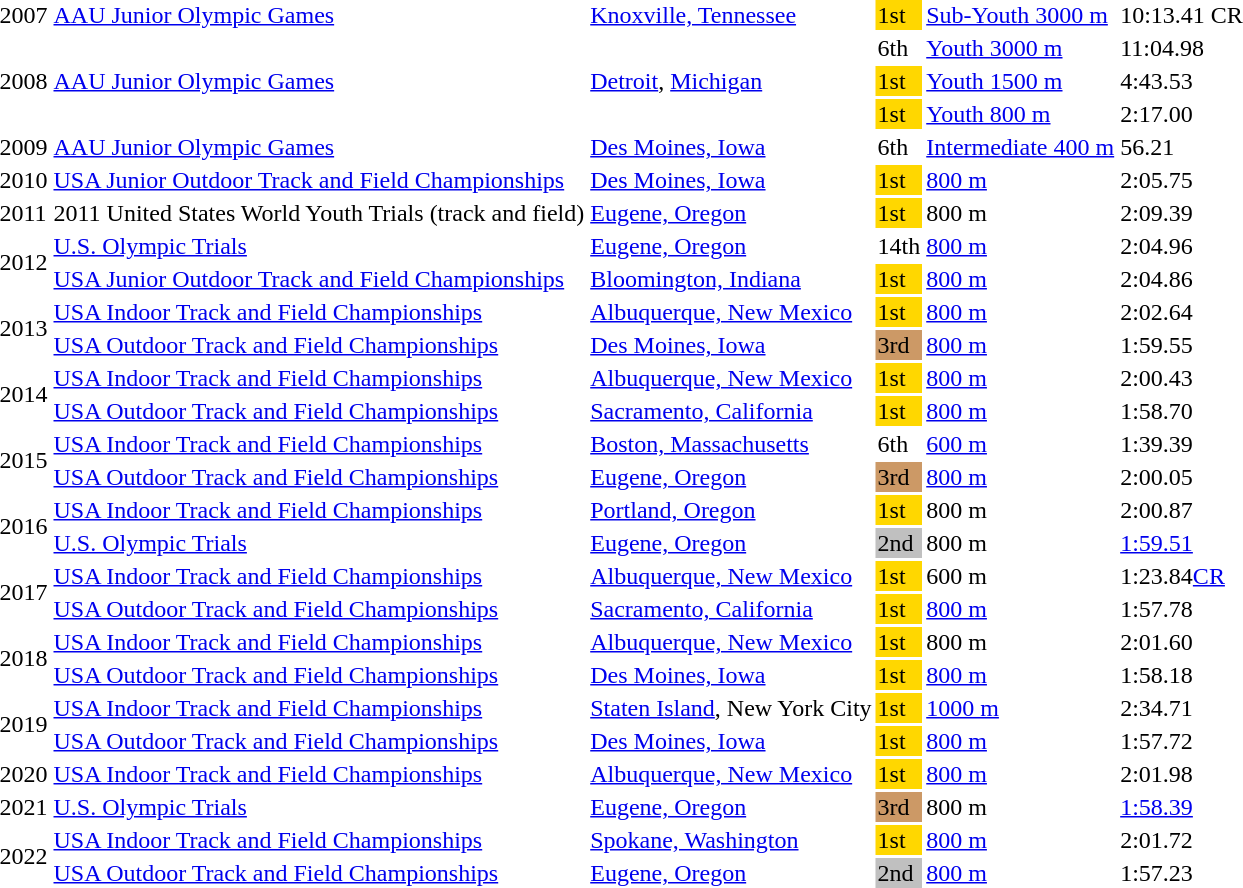<table>
<tr>
<td>2007</td>
<td><a href='#'>AAU Junior Olympic Games</a></td>
<td><a href='#'>Knoxville, Tennessee</a></td>
<td bgcolor=gold>1st</td>
<td><a href='#'>Sub-Youth 3000 m</a></td>
<td>10:13.41 CR</td>
</tr>
<tr>
<td rowspan=3>2008</td>
<td rowspan=3><a href='#'>AAU Junior Olympic Games</a></td>
<td rowspan=3><a href='#'>Detroit</a>, <a href='#'>Michigan</a></td>
<td>6th</td>
<td><a href='#'>Youth 3000 m</a></td>
<td>11:04.98</td>
</tr>
<tr>
<td bgcolor=gold>1st</td>
<td><a href='#'>Youth 1500 m</a></td>
<td>4:43.53</td>
</tr>
<tr>
<td bgcolor=gold>1st</td>
<td><a href='#'>Youth 800 m</a></td>
<td>2:17.00</td>
</tr>
<tr>
<td>2009</td>
<td><a href='#'>AAU Junior Olympic Games</a></td>
<td><a href='#'>Des Moines, Iowa</a></td>
<td>6th</td>
<td><a href='#'>Intermediate 400 m</a></td>
<td>56.21</td>
</tr>
<tr>
<td>2010</td>
<td><a href='#'>USA Junior Outdoor Track and Field Championships</a></td>
<td><a href='#'>Des Moines, Iowa</a></td>
<td bgcolor=gold>1st</td>
<td><a href='#'>800 m</a></td>
<td>2:05.75</td>
</tr>
<tr>
<td>2011</td>
<td>2011 United States World Youth Trials (track and field)</td>
<td><a href='#'>Eugene, Oregon</a></td>
<td bgcolor=gold>1st</td>
<td>800 m</td>
<td>2:09.39</td>
</tr>
<tr>
<td rowspan=2>2012</td>
<td><a href='#'>U.S. Olympic Trials</a></td>
<td><a href='#'>Eugene, Oregon</a></td>
<td>14th</td>
<td><a href='#'>800 m</a></td>
<td>2:04.96</td>
</tr>
<tr>
<td><a href='#'>USA Junior Outdoor Track and Field Championships</a></td>
<td><a href='#'>Bloomington, Indiana</a></td>
<td bgcolor=gold>1st</td>
<td><a href='#'>800 m</a></td>
<td>2:04.86</td>
</tr>
<tr>
<td rowspan=2>2013</td>
<td><a href='#'>USA Indoor Track and Field Championships</a></td>
<td><a href='#'>Albuquerque, New Mexico</a></td>
<td bgcolor=gold>1st</td>
<td><a href='#'>800 m</a></td>
<td>2:02.64</td>
</tr>
<tr>
<td><a href='#'>USA Outdoor Track and Field Championships</a></td>
<td><a href='#'>Des Moines, Iowa</a></td>
<td style="background:#c96;">3rd</td>
<td><a href='#'>800 m</a></td>
<td>1:59.55</td>
</tr>
<tr>
<td rowspan=2>2014</td>
<td><a href='#'>USA Indoor Track and Field Championships</a></td>
<td><a href='#'>Albuquerque, New Mexico</a></td>
<td bgcolor=gold>1st</td>
<td><a href='#'>800 m</a></td>
<td>2:00.43</td>
</tr>
<tr>
<td><a href='#'>USA Outdoor Track and Field Championships</a></td>
<td><a href='#'>Sacramento, California</a></td>
<td bgcolor=gold>1st</td>
<td><a href='#'>800 m</a></td>
<td>1:58.70</td>
</tr>
<tr>
<td rowspan=2>2015</td>
<td><a href='#'>USA Indoor Track and Field Championships</a></td>
<td><a href='#'>Boston, Massachusetts</a></td>
<td>6th</td>
<td><a href='#'>600 m</a></td>
<td>1:39.39</td>
</tr>
<tr>
<td><a href='#'>USA Outdoor Track and Field Championships</a></td>
<td><a href='#'>Eugene, Oregon</a></td>
<td style="background:#c96;">3rd</td>
<td><a href='#'>800 m</a></td>
<td>2:00.05</td>
</tr>
<tr>
<td rowspan=2>2016</td>
<td><a href='#'>USA Indoor Track and Field Championships</a></td>
<td><a href='#'>Portland, Oregon</a></td>
<td bgcolor=gold>1st</td>
<td>800 m</td>
<td>2:00.87</td>
</tr>
<tr>
<td><a href='#'>U.S. Olympic Trials</a></td>
<td><a href='#'>Eugene, Oregon</a></td>
<td style="background:silver;">2nd</td>
<td>800 m</td>
<td><a href='#'>1:59.51</a></td>
</tr>
<tr>
<td rowspan=2>2017</td>
<td><a href='#'>USA Indoor Track and Field Championships</a></td>
<td><a href='#'>Albuquerque, New Mexico</a></td>
<td bgcolor=gold>1st</td>
<td>600 m</td>
<td>1:23.84<a href='#'>CR</a></td>
</tr>
<tr>
<td><a href='#'>USA Outdoor Track and Field Championships</a></td>
<td><a href='#'>Sacramento, California</a></td>
<td bgcolor=gold>1st</td>
<td><a href='#'>800 m</a></td>
<td>1:57.78</td>
</tr>
<tr>
<td rowspan=2>2018</td>
<td><a href='#'>USA Indoor Track and Field Championships</a></td>
<td><a href='#'>Albuquerque, New Mexico</a></td>
<td bgcolor=gold>1st</td>
<td>800 m</td>
<td>2:01.60</td>
</tr>
<tr>
<td><a href='#'>USA Outdoor Track and Field Championships</a></td>
<td><a href='#'>Des Moines, Iowa</a></td>
<td bgcolor=gold>1st</td>
<td><a href='#'>800 m</a></td>
<td>1:58.18</td>
</tr>
<tr>
<td rowspan=2>2019</td>
<td><a href='#'>USA Indoor Track and Field Championships</a></td>
<td><a href='#'>Staten Island</a>, New York City</td>
<td bgcolor=gold>1st</td>
<td><a href='#'>1000 m</a></td>
<td>2:34.71</td>
</tr>
<tr>
<td><a href='#'>USA Outdoor Track and Field Championships</a></td>
<td><a href='#'>Des Moines, Iowa</a></td>
<td bgcolor=gold>1st</td>
<td><a href='#'>800 m</a></td>
<td>1:57.72</td>
</tr>
<tr>
<td>2020</td>
<td><a href='#'>USA Indoor Track and Field Championships</a></td>
<td><a href='#'>Albuquerque, New Mexico</a></td>
<td bgcolor=gold>1st</td>
<td><a href='#'>800 m</a></td>
<td>2:01.98</td>
</tr>
<tr>
<td>2021</td>
<td><a href='#'>U.S. Olympic Trials</a></td>
<td><a href='#'>Eugene, Oregon</a></td>
<td style="background:#c96;">3rd</td>
<td>800 m</td>
<td><a href='#'>1:58.39</a></td>
</tr>
<tr>
<td rowspan=2>2022</td>
<td><a href='#'>USA Indoor Track and Field Championships</a></td>
<td><a href='#'>Spokane, Washington</a></td>
<td bgcolor=gold>1st</td>
<td><a href='#'>800 m</a></td>
<td>2:01.72</td>
</tr>
<tr>
<td><a href='#'>USA Outdoor Track and Field Championships</a></td>
<td><a href='#'>Eugene, Oregon</a></td>
<td bgcolor=silver>2nd</td>
<td><a href='#'>800 m</a></td>
<td>1:57.23</td>
</tr>
</table>
